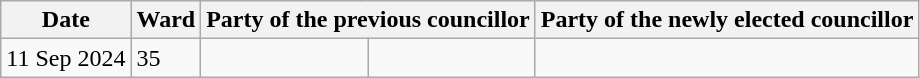<table class="wikitable">
<tr>
<th>Date</th>
<th>Ward</th>
<th colspan=2>Party of the previous councillor</th>
<th colspan=2>Party of the newly elected councillor</th>
</tr>
<tr>
<td>11 Sep 2024</td>
<td>35</td>
<td></td>
<td></td>
</tr>
</table>
